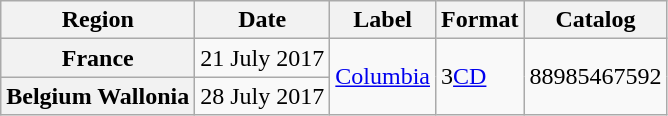<table class="wikitable plainrowheaders">
<tr>
<th>Region</th>
<th>Date</th>
<th>Label</th>
<th>Format</th>
<th>Catalog</th>
</tr>
<tr>
<th scope="row">France</th>
<td>21 July 2017</td>
<td rowspan="2"><a href='#'>Columbia</a></td>
<td rowspan="2">3<a href='#'>CD</a></td>
<td rowspan="2">88985467592</td>
</tr>
<tr>
<th scope="row">Belgium Wallonia</th>
<td>28 July 2017</td>
</tr>
</table>
